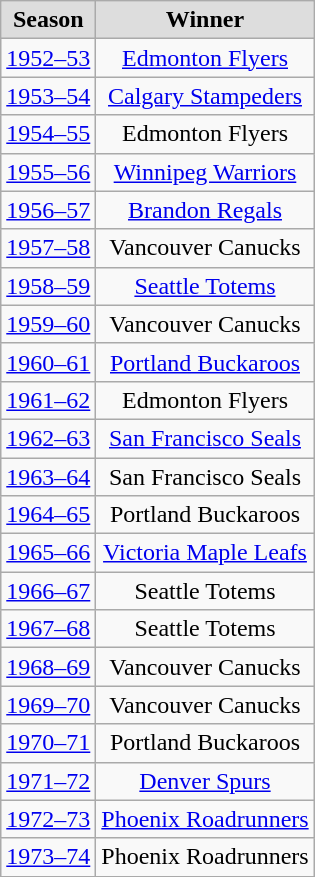<table class="wikitable">
<tr align="center"  bgcolor="#dddddd">
<td><strong>Season</strong></td>
<td><strong>Winner </strong></td>
</tr>
<tr align="center">
<td><a href='#'>1952–53</a></td>
<td><a href='#'>Edmonton Flyers</a></td>
</tr>
<tr align="center">
<td><a href='#'>1953–54</a></td>
<td><a href='#'>Calgary Stampeders</a></td>
</tr>
<tr align="center">
<td><a href='#'>1954–55</a></td>
<td>Edmonton Flyers</td>
</tr>
<tr align="center">
<td><a href='#'>1955–56</a></td>
<td><a href='#'>Winnipeg Warriors</a></td>
</tr>
<tr align="center">
<td><a href='#'>1956–57</a></td>
<td><a href='#'>Brandon Regals</a></td>
</tr>
<tr align="center">
<td><a href='#'>1957–58</a></td>
<td>Vancouver Canucks</td>
</tr>
<tr align="center">
<td><a href='#'>1958–59</a></td>
<td><a href='#'>Seattle Totems</a></td>
</tr>
<tr align="center">
<td><a href='#'>1959–60</a></td>
<td>Vancouver Canucks</td>
</tr>
<tr align="center">
<td><a href='#'>1960–61</a></td>
<td><a href='#'>Portland Buckaroos</a></td>
</tr>
<tr align="center">
<td><a href='#'>1961–62</a></td>
<td>Edmonton Flyers</td>
</tr>
<tr align="center">
<td><a href='#'>1962–63</a></td>
<td><a href='#'>San Francisco Seals</a></td>
</tr>
<tr align="center">
<td><a href='#'>1963–64</a></td>
<td>San Francisco Seals</td>
</tr>
<tr align="center">
<td><a href='#'>1964–65</a></td>
<td>Portland Buckaroos</td>
</tr>
<tr align="center">
<td><a href='#'>1965–66</a></td>
<td><a href='#'>Victoria Maple Leafs</a></td>
</tr>
<tr align="center">
<td><a href='#'>1966–67</a></td>
<td>Seattle Totems</td>
</tr>
<tr align="center">
<td><a href='#'>1967–68</a></td>
<td>Seattle Totems</td>
</tr>
<tr align="center">
<td><a href='#'>1968–69</a></td>
<td>Vancouver Canucks</td>
</tr>
<tr align="center">
<td><a href='#'>1969–70</a></td>
<td>Vancouver Canucks</td>
</tr>
<tr align="center">
<td><a href='#'>1970–71</a></td>
<td>Portland Buckaroos</td>
</tr>
<tr align="center">
<td><a href='#'>1971–72</a></td>
<td><a href='#'>Denver Spurs</a></td>
</tr>
<tr align="center">
<td><a href='#'>1972–73</a></td>
<td><a href='#'>Phoenix Roadrunners</a></td>
</tr>
<tr align="center">
<td><a href='#'>1973–74</a></td>
<td>Phoenix Roadrunners</td>
</tr>
</table>
